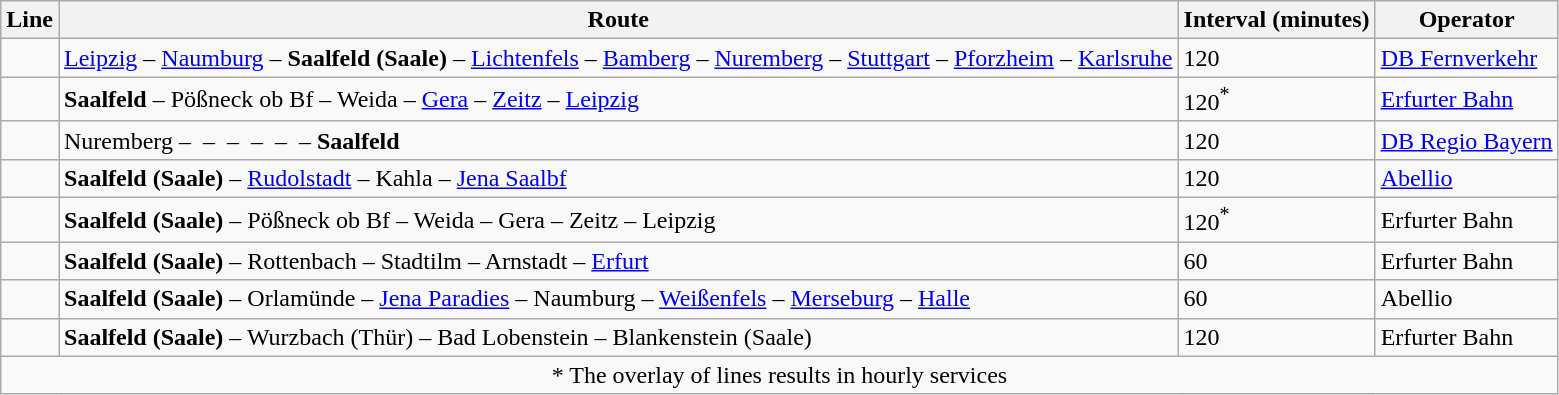<table class="wikitable">
<tr>
<th>Line</th>
<th>Route</th>
<th>Interval (minutes)</th>
<th>Operator</th>
</tr>
<tr>
<td align="center"></td>
<td><a href='#'>Leipzig</a> – <a href='#'>Naumburg</a> – <strong>Saalfeld (Saale)</strong> – <a href='#'>Lichtenfels</a> – <a href='#'>Bamberg</a> –  <a href='#'>Nuremberg</a> – <a href='#'>Stuttgart</a> – <a href='#'>Pforzheim</a> – <a href='#'>Karlsruhe</a></td>
<td>120</td>
<td><a href='#'>DB Fernverkehr</a></td>
</tr>
<tr>
<td align="center"></td>
<td><strong>Saalfeld</strong> – Pößneck ob Bf – Weida – <a href='#'>Gera</a> – <a href='#'>Zeitz</a> – <a href='#'>Leipzig</a></td>
<td>120<sup>*</sup></td>
<td><a href='#'>Erfurter Bahn</a></td>
</tr>
<tr>
<td align="center"></td>
<td>Nuremberg –  –  –  –  –  – <strong>Saalfeld</strong></td>
<td>120</td>
<td><a href='#'>DB Regio Bayern</a></td>
</tr>
<tr>
<td align="center"></td>
<td><strong>Saalfeld (Saale)</strong> – <a href='#'>Rudolstadt</a> – Kahla – <a href='#'>Jena Saalbf</a></td>
<td>120</td>
<td><a href='#'>Abellio</a></td>
</tr>
<tr>
<td align="center"></td>
<td><strong>Saalfeld (Saale)</strong> – Pößneck ob Bf – Weida – Gera – Zeitz – Leipzig</td>
<td>120<sup>*</sup></td>
<td>Erfurter Bahn</td>
</tr>
<tr>
<td align="center"></td>
<td><strong>Saalfeld (Saale)</strong> – Rottenbach – Stadtilm – Arnstadt – <a href='#'>Erfurt</a></td>
<td>60</td>
<td>Erfurter Bahn</td>
</tr>
<tr>
<td align="center"></td>
<td><strong>Saalfeld (Saale)</strong> – Orlamünde – <a href='#'>Jena Paradies</a> – Naumburg – <a href='#'>Weißenfels</a> – <a href='#'>Merseburg</a> – <a href='#'>Halle</a></td>
<td>60</td>
<td>Abellio</td>
</tr>
<tr>
<td align="center"></td>
<td><strong>Saalfeld (Saale)</strong> – Wurzbach (Thür) – Bad Lobenstein – Blankenstein (Saale)</td>
<td>120</td>
<td>Erfurter Bahn</td>
</tr>
<tr>
<td colspan="4" align="center">* The overlay of lines results in hourly services</td>
</tr>
</table>
